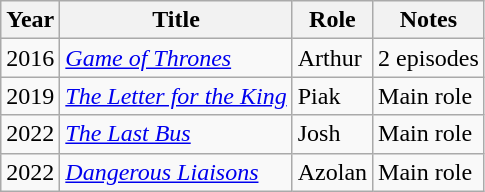<table class="wikitable sortable">
<tr>
<th>Year</th>
<th>Title</th>
<th>Role</th>
<th>Notes</th>
</tr>
<tr>
<td>2016</td>
<td><em><a href='#'>Game of Thrones</a></em></td>
<td>Arthur</td>
<td>2 episodes</td>
</tr>
<tr>
<td>2019</td>
<td><em><a href='#'>The Letter for the King</a></em></td>
<td>Piak</td>
<td>Main role</td>
</tr>
<tr>
<td>2022</td>
<td><em><a href='#'>The Last Bus</a></em></td>
<td>Josh</td>
<td>Main role</td>
</tr>
<tr>
<td>2022</td>
<td><a href='#'><em>Dangerous Liaisons</em></a></td>
<td>Azolan</td>
<td>Main role</td>
</tr>
</table>
